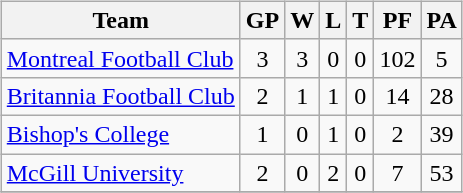<table cellspacing="10">
<tr>
<td valign="top"><br><table class="wikitable">
<tr>
<th>Team</th>
<th>GP</th>
<th>W</th>
<th>L</th>
<th>T</th>
<th>PF</th>
<th>PA</th>
</tr>
<tr align="center">
<td align="left"><a href='#'>Montreal Football Club</a></td>
<td>3</td>
<td>3</td>
<td>0</td>
<td>0</td>
<td>102</td>
<td>5</td>
</tr>
<tr align="center">
<td align="left"><a href='#'>Britannia Football Club</a></td>
<td>2</td>
<td>1</td>
<td>1</td>
<td>0</td>
<td>14</td>
<td>28</td>
</tr>
<tr align="center">
<td align="left"><a href='#'>Bishop's College</a></td>
<td>1</td>
<td>0</td>
<td>1</td>
<td>0</td>
<td>2</td>
<td>39</td>
</tr>
<tr align="center">
<td align="left"><a href='#'>McGill University</a></td>
<td>2</td>
<td>0</td>
<td>2</td>
<td>0</td>
<td>7</td>
<td>53</td>
</tr>
<tr align="center">
</tr>
</table>
</td>
</tr>
</table>
